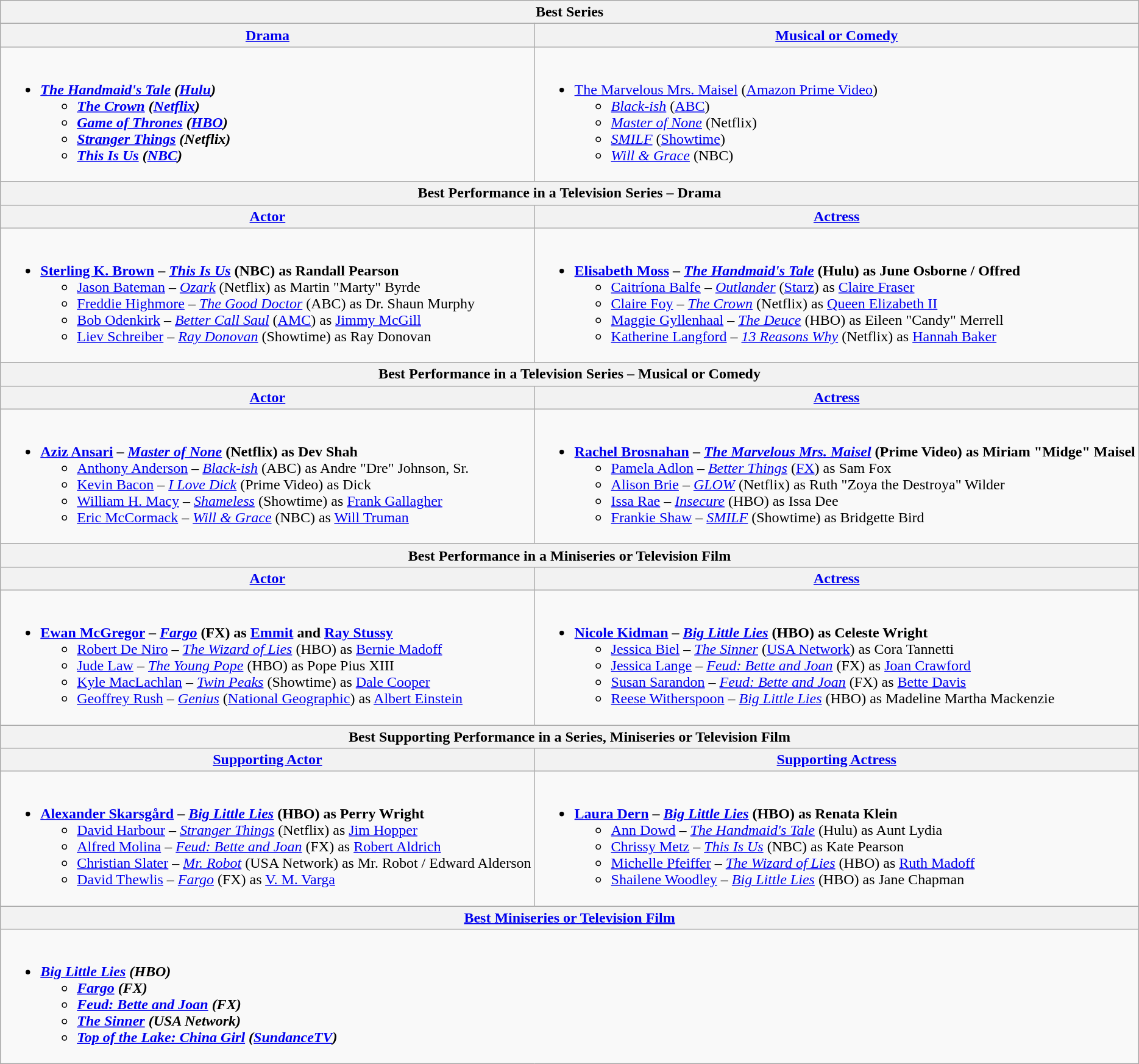<table class=wikitable style="width=100%">
<tr>
<th colspan=2>Best Series</th>
</tr>
<tr>
<th style="width=50%"><a href='#'>Drama</a></th>
<th style="width=50%"><a href='#'>Musical or Comedy</a></th>
</tr>
<tr>
<td valign="top"><br><ul><li><strong><em><a href='#'>The Handmaid's Tale</a><em> (<a href='#'>Hulu</a>)<strong><ul><li></em><a href='#'>The Crown</a><em> (<a href='#'>Netflix</a>)</li><li></em><a href='#'>Game of Thrones</a><em> (<a href='#'>HBO</a>)</li><li></em><a href='#'>Stranger Things</a><em> (Netflix)</li><li></em><a href='#'>This Is Us</a><em> (<a href='#'>NBC</a>)</li></ul></li></ul></td>
<td valign="top"><br><ul><li></em></strong><a href='#'>The Marvelous Mrs. Maisel</a></em> (<a href='#'>Amazon Prime Video</a>)</strong><ul><li><em><a href='#'>Black-ish</a></em> (<a href='#'>ABC</a>)</li><li><em><a href='#'>Master of None</a></em> (Netflix)</li><li><em><a href='#'>SMILF</a></em> (<a href='#'>Showtime</a>)</li><li><em><a href='#'>Will & Grace</a></em> (NBC)</li></ul></li></ul></td>
</tr>
<tr>
<th colspan=2>Best Performance in a Television Series – Drama</th>
</tr>
<tr>
<th><a href='#'>Actor</a></th>
<th><a href='#'>Actress</a></th>
</tr>
<tr>
<td valign="top"><br><ul><li><strong><a href='#'>Sterling K. Brown</a> – <em><a href='#'>This Is Us</a></em> (NBC) as Randall Pearson</strong><ul><li><a href='#'>Jason Bateman</a> – <em><a href='#'>Ozark</a></em> (Netflix) as Martin "Marty" Byrde</li><li><a href='#'>Freddie Highmore</a> – <em><a href='#'>The Good Doctor</a></em> (ABC) as Dr. Shaun Murphy</li><li><a href='#'>Bob Odenkirk</a> – <em><a href='#'>Better Call Saul</a></em> (<a href='#'>AMC</a>) as <a href='#'>Jimmy McGill</a></li><li><a href='#'>Liev Schreiber</a> – <em><a href='#'>Ray Donovan</a></em> (Showtime) as Ray Donovan</li></ul></li></ul></td>
<td valign="top"><br><ul><li><strong><a href='#'>Elisabeth Moss</a> – <em><a href='#'>The Handmaid's Tale</a></em> (Hulu) as June Osborne / Offred</strong><ul><li><a href='#'>Caitríona Balfe</a> – <em><a href='#'>Outlander</a></em> (<a href='#'>Starz</a>) as <a href='#'>Claire Fraser</a></li><li><a href='#'>Claire Foy</a> – <em><a href='#'>The Crown</a></em> (Netflix) as <a href='#'>Queen Elizabeth II</a></li><li><a href='#'>Maggie Gyllenhaal</a> – <em><a href='#'>The Deuce</a></em> (HBO) as Eileen "Candy" Merrell</li><li><a href='#'>Katherine Langford</a> – <em><a href='#'>13 Reasons Why</a></em> (Netflix) as <a href='#'>Hannah Baker</a></li></ul></li></ul></td>
</tr>
<tr>
<th colspan=2>Best Performance in a Television Series – Musical or Comedy</th>
</tr>
<tr>
<th><a href='#'>Actor</a></th>
<th><a href='#'>Actress</a></th>
</tr>
<tr>
<td valign="top"><br><ul><li><strong><a href='#'>Aziz Ansari</a> – <em><a href='#'>Master of None</a></em> (Netflix) as Dev Shah</strong><ul><li><a href='#'>Anthony Anderson</a> – <em><a href='#'>Black-ish</a></em> (ABC) as Andre "Dre" Johnson, Sr.</li><li><a href='#'>Kevin Bacon</a> – <em><a href='#'>I Love Dick</a></em> (Prime Video) as Dick</li><li><a href='#'>William H. Macy</a> – <em><a href='#'>Shameless</a></em> (Showtime) as <a href='#'>Frank Gallagher</a></li><li><a href='#'>Eric McCormack</a> – <em><a href='#'>Will & Grace</a></em> (NBC) as <a href='#'>Will Truman</a></li></ul></li></ul></td>
<td valign="top"><br><ul><li><strong><a href='#'>Rachel Brosnahan</a> – <em><a href='#'>The Marvelous Mrs. Maisel</a></em> (Prime Video)  as Miriam "Midge" Maisel</strong><ul><li><a href='#'>Pamela Adlon</a> – <em><a href='#'>Better Things</a></em> (<a href='#'>FX</a>) as Sam Fox</li><li><a href='#'>Alison Brie</a> – <em><a href='#'>GLOW</a></em> (Netflix) as Ruth "Zoya the Destroya" Wilder</li><li><a href='#'>Issa Rae</a> – <em><a href='#'>Insecure</a></em> (HBO) as Issa Dee</li><li><a href='#'>Frankie Shaw</a> – <em><a href='#'>SMILF</a></em> (Showtime) as Bridgette Bird</li></ul></li></ul></td>
</tr>
<tr>
<th colspan=2>Best Performance in a Miniseries or Television Film</th>
</tr>
<tr>
<th><a href='#'>Actor</a></th>
<th><a href='#'>Actress</a></th>
</tr>
<tr>
<td valign="top"><br><ul><li><strong><a href='#'>Ewan McGregor</a> – <em><a href='#'>Fargo</a></em> (FX) as <a href='#'>Emmit</a> and <a href='#'>Ray Stussy</a></strong><ul><li><a href='#'>Robert De Niro</a> – <em><a href='#'>The Wizard of Lies</a></em> (HBO) as <a href='#'>Bernie Madoff</a></li><li><a href='#'>Jude Law</a> – <em><a href='#'>The Young Pope</a></em> (HBO) as Pope Pius XIII</li><li><a href='#'>Kyle MacLachlan</a> – <em><a href='#'>Twin Peaks</a></em> (Showtime) as <a href='#'>Dale Cooper</a></li><li><a href='#'>Geoffrey Rush</a> – <em><a href='#'>Genius</a></em> (<a href='#'>National Geographic</a>) as <a href='#'>Albert Einstein</a></li></ul></li></ul></td>
<td valign="top"><br><ul><li><strong><a href='#'>Nicole Kidman</a> – <em><a href='#'>Big Little Lies</a></em> (HBO) as Celeste Wright</strong><ul><li><a href='#'>Jessica Biel</a> – <em><a href='#'>The Sinner</a></em> (<a href='#'>USA Network</a>) as Cora Tannetti</li><li><a href='#'>Jessica Lange</a> – <em><a href='#'>Feud: Bette and Joan</a></em> (FX) as <a href='#'>Joan Crawford</a></li><li><a href='#'>Susan Sarandon</a> – <em><a href='#'>Feud: Bette and Joan</a></em> (FX) as <a href='#'>Bette Davis</a></li><li><a href='#'>Reese Witherspoon</a> – <em><a href='#'>Big Little Lies</a></em> (HBO) as Madeline Martha Mackenzie</li></ul></li></ul></td>
</tr>
<tr>
<th colspan=2>Best Supporting Performance in a Series, Miniseries or Television Film</th>
</tr>
<tr>
<th><a href='#'>Supporting Actor</a></th>
<th><a href='#'>Supporting Actress</a></th>
</tr>
<tr>
<td valign="top"><br><ul><li><strong><a href='#'>Alexander Skarsgård</a> – <em><a href='#'>Big Little Lies</a></em> (HBO) as Perry Wright</strong><ul><li><a href='#'>David Harbour</a> – <em><a href='#'>Stranger Things</a></em> (Netflix) as <a href='#'>Jim Hopper</a></li><li><a href='#'>Alfred Molina</a> – <em><a href='#'>Feud: Bette and Joan</a></em> (FX) as <a href='#'>Robert Aldrich</a></li><li><a href='#'>Christian Slater</a> – <em><a href='#'>Mr. Robot</a></em> (USA Network) as Mr. Robot / Edward Alderson</li><li><a href='#'>David Thewlis</a> – <em><a href='#'>Fargo</a></em> (FX) as <a href='#'>V. M. Varga</a></li></ul></li></ul></td>
<td valign="top"><br><ul><li><strong><a href='#'>Laura Dern</a> – <em><a href='#'>Big Little Lies</a></em> (HBO) as Renata Klein</strong><ul><li><a href='#'>Ann Dowd</a> – <em><a href='#'>The Handmaid's Tale</a></em> (Hulu) as Aunt Lydia</li><li><a href='#'>Chrissy Metz</a> – <em><a href='#'>This Is Us</a></em> (NBC) as Kate Pearson</li><li><a href='#'>Michelle Pfeiffer</a> – <em><a href='#'>The Wizard of Lies</a></em> (HBO) as <a href='#'>Ruth Madoff</a></li><li><a href='#'>Shailene Woodley</a> – <em><a href='#'>Big Little Lies</a></em> (HBO) as Jane Chapman</li></ul></li></ul></td>
</tr>
<tr>
<th colspan=2><a href='#'>Best Miniseries or Television Film</a></th>
</tr>
<tr>
<td colspan=2 style="vertical-align:top;"><br><ul><li><strong><em><a href='#'>Big Little Lies</a><em> (HBO)<strong><ul><li></em><a href='#'>Fargo</a><em> (FX)</li><li></em><a href='#'>Feud: Bette and Joan</a><em> (FX)</li><li></em><a href='#'>The Sinner</a><em> (USA Network)</li><li></em><a href='#'>Top of the Lake: China Girl</a><em> (<a href='#'>SundanceTV</a>)</li></ul></li></ul></td>
</tr>
</table>
